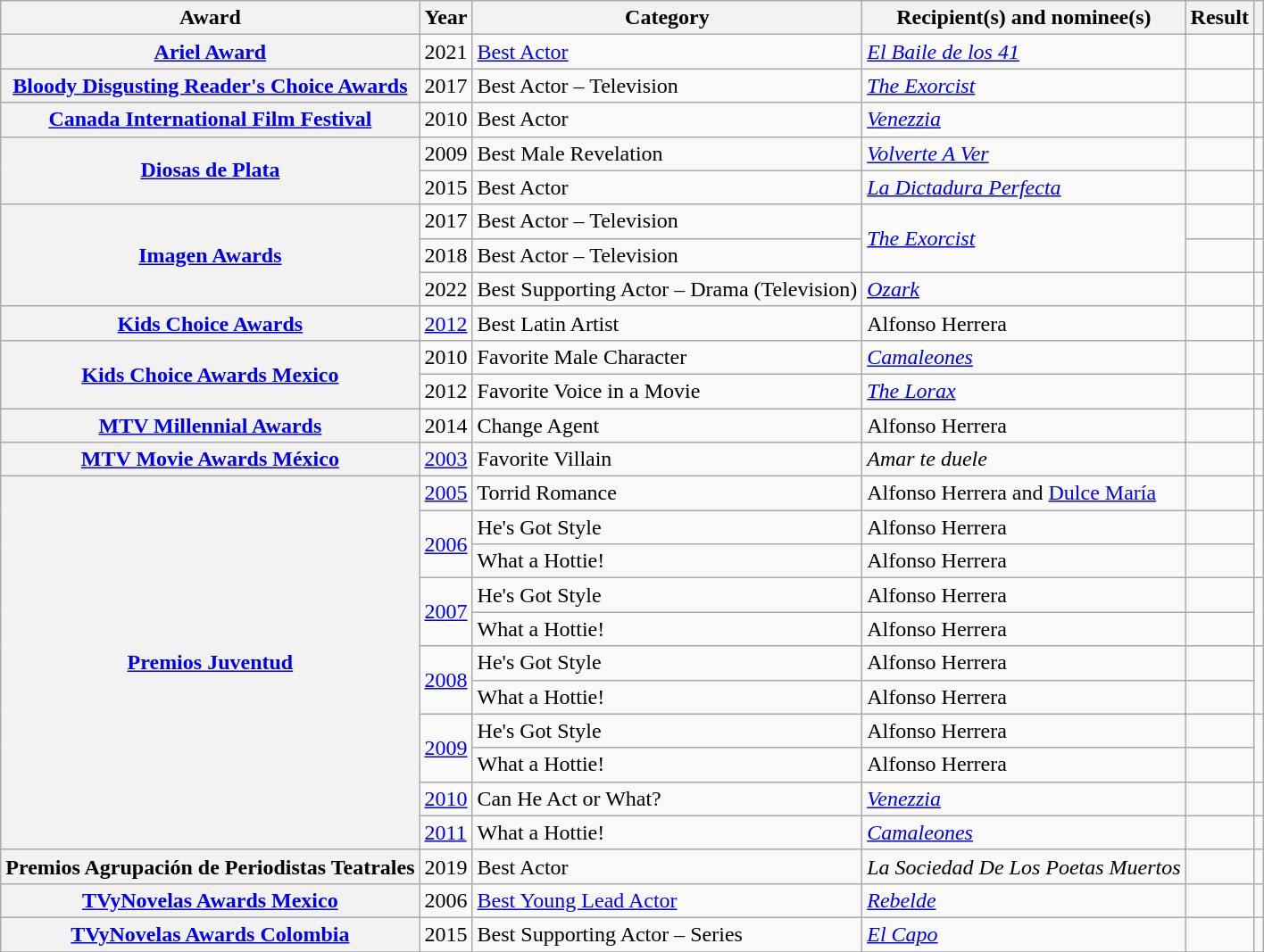<table class="wikitable plainrowheaders">
<tr>
<th scope="col">Award</th>
<th scope="col">Year</th>
<th scope="col">Category</th>
<th scope="col">Recipient(s) and nominee(s)</th>
<th scope="col">Result</th>
<th scope="col" class="unsortable"></th>
</tr>
<tr>
<th scope="row" rowspan="1"><a href='#'>Ariel Award</a></th>
<td>2021</td>
<td><a href='#'>Best Actor</a></td>
<td><em><a href='#'>El Baile de los 41</a></em></td>
<td></td>
<td></td>
</tr>
<tr>
<th scope="row" rowspan="1"><a href='#'>Bloody Disgusting Reader's Choice Awards</a></th>
<td>2017</td>
<td>Best Actor – Television</td>
<td><em><a href='#'>The Exorcist</a></em></td>
<td></td>
<td></td>
</tr>
<tr>
<th scope="row" rowspan="1"><a href='#'>Canada International Film Festival</a></th>
<td>2010</td>
<td>Best Actor</td>
<td><em><a href='#'>Venezzia</a></em></td>
<td></td>
<td></td>
</tr>
<tr>
<th scope="row" rowspan="2"><a href='#'>Diosas de Plata</a></th>
<td>2009</td>
<td>Best Male Revelation</td>
<td><em><a href='#'>Volverte A Ver</a></em></td>
<td></td>
<td></td>
</tr>
<tr>
<td>2015</td>
<td>Best Actor</td>
<td><em><a href='#'>La Dictadura Perfecta</a></em></td>
<td></td>
<td></td>
</tr>
<tr>
<th scope="row" rowspan="3"><a href='#'>Imagen Awards</a></th>
<td>2017</td>
<td>Best Actor – Television</td>
<td rowspan="2"><em><a href='#'>The Exorcist</a></em></td>
<td></td>
<td></td>
</tr>
<tr>
<td>2018</td>
<td>Best Actor – Television</td>
<td></td>
<td></td>
</tr>
<tr>
<td>2022</td>
<td>Best Supporting Actor – Drama (Television)</td>
<td><em><a href='#'>Ozark</a></em></td>
<td></td>
<td></td>
</tr>
<tr>
<th scope="row" rowspan="1"><a href='#'>Kids Choice Awards</a></th>
<td><a href='#'>2012</a></td>
<td>Best Latin Artist</td>
<td>Alfonso Herrera</td>
<td></td>
<td></td>
</tr>
<tr>
<th scope="row" rowspan="2"><a href='#'>Kids Choice Awards Mexico</a></th>
<td>2010</td>
<td>Favorite Male Character</td>
<td><em><a href='#'>Camaleones</a></em></td>
<td></td>
<td></td>
</tr>
<tr>
<td>2012</td>
<td>Favorite Voice in a Movie</td>
<td><em><a href='#'>The Lorax</a></em></td>
<td></td>
<td></td>
</tr>
<tr>
<th scope="row" rowspan="1"><a href='#'>MTV Millennial Awards</a></th>
<td>2014</td>
<td>Change Agent</td>
<td>Alfonso Herrera</td>
<td></td>
<td></td>
</tr>
<tr>
<th scope="row" rowspan="1"><a href='#'>MTV Movie Awards México</a></th>
<td><a href='#'>2003</a></td>
<td>Favorite Villain</td>
<td><em>Amar te duele</em></td>
<td></td>
<td></td>
</tr>
<tr>
<th scope="row" rowspan="11"><a href='#'>Premios Juventud</a></th>
<td><a href='#'>2005</a></td>
<td>Torrid Romance</td>
<td>Alfonso Herrera and <a href='#'>Dulce María</a></td>
<td></td>
<td></td>
</tr>
<tr>
<td rowspan="2"><a href='#'>2006</a></td>
<td>He's Got Style</td>
<td>Alfonso Herrera</td>
<td></td>
<td rowspan="2"></td>
</tr>
<tr>
<td>What a Hottie!</td>
<td>Alfonso Herrera</td>
<td></td>
</tr>
<tr>
<td rowspan="2"><a href='#'>2007</a></td>
<td>He's Got Style</td>
<td>Alfonso Herrera</td>
<td></td>
<td rowspan="2"></td>
</tr>
<tr>
<td>What a Hottie!</td>
<td>Alfonso Herrera</td>
<td></td>
</tr>
<tr>
<td rowspan="2"><a href='#'>2008</a></td>
<td>He's Got Style</td>
<td>Alfonso Herrera</td>
<td></td>
<td rowspan="2"></td>
</tr>
<tr>
<td>What a Hottie!</td>
<td>Alfonso Herrera</td>
<td></td>
</tr>
<tr>
<td rowspan="2"><a href='#'>2009</a></td>
<td>He's Got Style</td>
<td>Alfonso Herrera</td>
<td></td>
<td rowspan="2"></td>
</tr>
<tr>
<td>What a Hottie!</td>
<td>Alfonso Herrera</td>
<td></td>
</tr>
<tr>
<td><a href='#'>2010</a></td>
<td>Can He Act or What?</td>
<td><em><a href='#'>Venezzia</a></em></td>
<td></td>
<td></td>
</tr>
<tr>
<td><a href='#'>2011</a></td>
<td>What a Hottie!</td>
<td><em><a href='#'>Camaleones</a></em></td>
<td></td>
<td></td>
</tr>
<tr>
<th scope="row" rowspan="1">Premios Agrupación de Periodistas Teatrales</th>
<td>2019</td>
<td>Best Actor</td>
<td><em>La Sociedad De Los Poetas Muertos</em></td>
<td></td>
<td></td>
</tr>
<tr>
<th scope="row" rowspan="1"><a href='#'>TVyNovelas Awards Mexico</a></th>
<td>2006</td>
<td><a href='#'>Best Young Lead Actor</a></td>
<td><em><a href='#'>Rebelde</a></em></td>
<td></td>
<td></td>
</tr>
<tr>
<th scope="row" rowspan="1"><a href='#'>TVyNovelas Awards Colombia</a></th>
<td>2015</td>
<td>Best Supporting Actor – Series</td>
<td><em><a href='#'>El Capo</a></em></td>
<td></td>
<td></td>
</tr>
<tr>
</tr>
</table>
